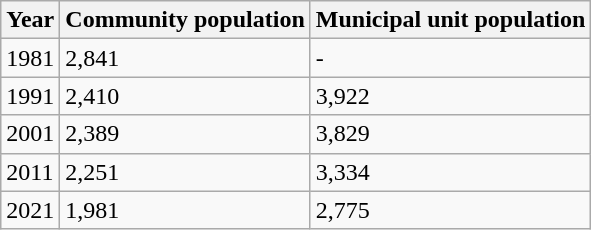<table class=wikitable>
<tr>
<th>Year</th>
<th>Community population</th>
<th>Municipal unit population</th>
</tr>
<tr>
<td>1981</td>
<td>2,841</td>
<td>-</td>
</tr>
<tr>
<td>1991</td>
<td>2,410</td>
<td>3,922</td>
</tr>
<tr>
<td>2001</td>
<td>2,389</td>
<td>3,829</td>
</tr>
<tr>
<td>2011</td>
<td>2,251</td>
<td>3,334</td>
</tr>
<tr>
<td>2021</td>
<td>1,981</td>
<td>2,775</td>
</tr>
</table>
